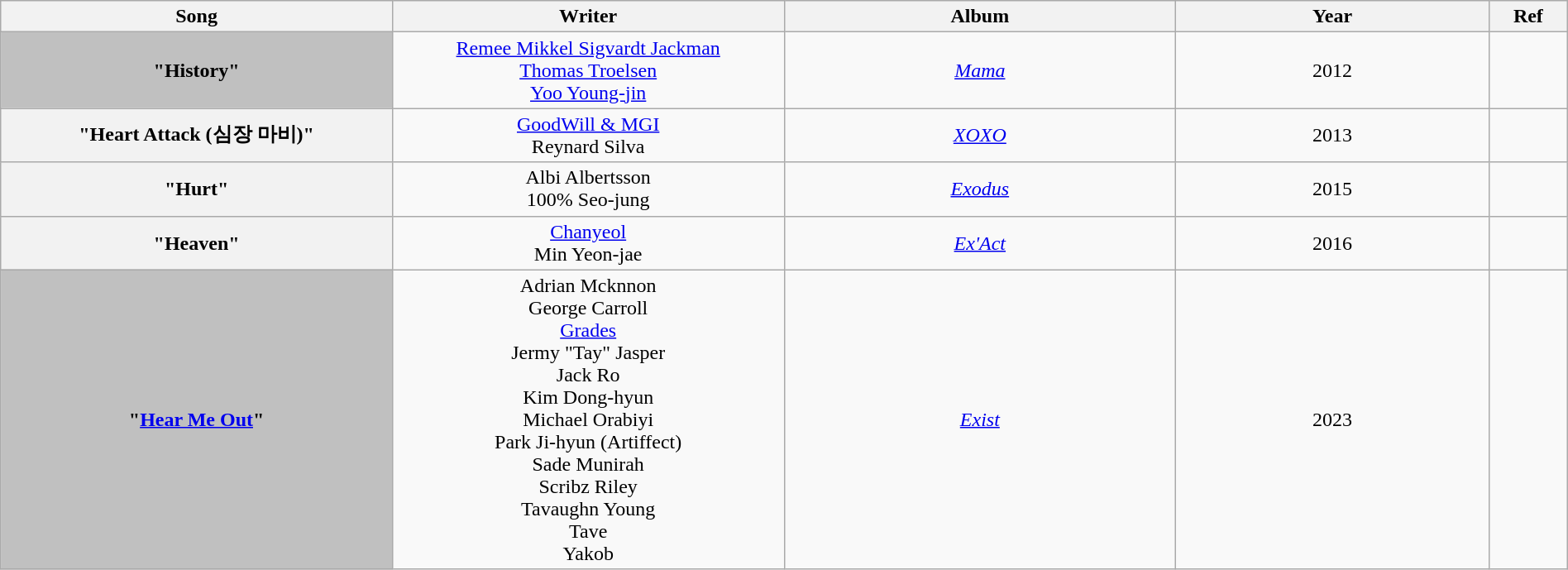<table class="wikitable" style="text-align:center; width:100%">
<tr>
<th style="width:25%">Song</th>
<th style="width:25%">Writer</th>
<th style="width:25%">Album</th>
<th style="width:20%">Year</th>
<th style="width:5%">Ref</th>
</tr>
<tr>
<th scope=row style="background-color:#C0C0C0">"History" </th>
<td><a href='#'>Remee Mikkel Sigvardt Jackman</a><br><a href='#'>Thomas Troelsen</a><br><a href='#'>Yoo Young-jin</a></td>
<td><em><a href='#'>Mama</a></em></td>
<td>2012</td>
<td></td>
</tr>
<tr>
<th scope="row">"Heart Attack (심장 마비)"</th>
<td><a href='#'>GoodWill & MGI</a><br>Reynard Silva</td>
<td><em><a href='#'>XOXO</a></em></td>
<td>2013</td>
<td></td>
</tr>
<tr>
<th scope="row">"Hurt"</th>
<td>Albi Albertsson<br> 100% Seo-jung</td>
<td><em><a href='#'>Exodus</a></em></td>
<td>2015</td>
<td></td>
</tr>
<tr>
<th scope="row">"Heaven"</th>
<td><a href='#'>Chanyeol</a><br>Min Yeon-jae</td>
<td><em><a href='#'>Ex'Act</a></em></td>
<td>2016</td>
<td></td>
</tr>
<tr>
<th scope="row" style="background-color:#C0C0C0">"<a href='#'>Hear Me Out</a>" </th>
<td>Adrian Mcknnon<br>George Carroll<br><a href='#'>Grades</a><br>Jermy "Tay" Jasper<br>Jack Ro<br>Kim Dong-hyun<br>Michael Orabiyi<br>Park Ji-hyun (Artiffect)<br>Sade Munirah<br>Scribz Riley<br>Tavaughn Young<br>Tave<br>Yakob</td>
<td><em><a href='#'>Exist</a></em></td>
<td>2023</td>
<td></td>
</tr>
</table>
